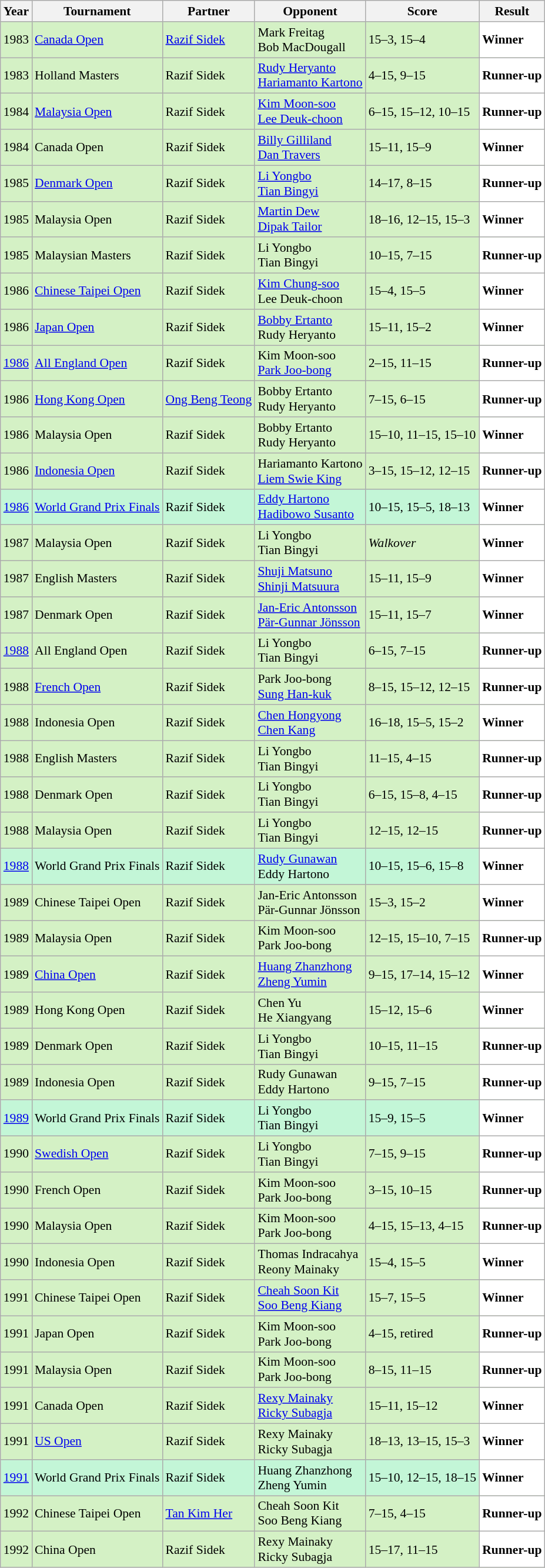<table class="sortable wikitable" style="font-size: 90%;">
<tr>
<th>Year</th>
<th>Tournament</th>
<th>Partner</th>
<th>Opponent</th>
<th>Score</th>
<th>Result</th>
</tr>
<tr style="background:#D4F1C5">
<td align="center">1983</td>
<td align="left"><a href='#'>Canada Open</a></td>
<td align="left"> <a href='#'>Razif Sidek</a></td>
<td align="left"> Mark Freitag <br>  Bob MacDougall</td>
<td align="left">15–3, 15–4</td>
<td style="text-align:left; background:white"> <strong>Winner</strong></td>
</tr>
<tr style="background:#D4F1C5">
<td align="center">1983</td>
<td align="left">Holland Masters</td>
<td align="left"> Razif Sidek</td>
<td align="left"> <a href='#'>Rudy Heryanto</a> <br>  <a href='#'>Hariamanto Kartono</a></td>
<td align="left">4–15, 9–15</td>
<td style="text-align:left; background: white"> <strong>Runner-up</strong></td>
</tr>
<tr style="background:#D4F1C5">
<td align="center">1984</td>
<td align="left"><a href='#'>Malaysia Open</a></td>
<td align="left"> Razif Sidek</td>
<td align="left"> <a href='#'>Kim Moon-soo</a> <br>  <a href='#'>Lee Deuk-choon</a></td>
<td align="left">6–15, 15–12, 10–15</td>
<td style="text-align:left; background:white"> <strong>Runner-up</strong></td>
</tr>
<tr style="background:#D4F1C5">
<td align="center">1984</td>
<td align="left">Canada Open</td>
<td align="left"> Razif Sidek</td>
<td align="left"> <a href='#'>Billy Gilliland</a> <br>  <a href='#'>Dan Travers</a></td>
<td align="left">15–11, 15–9</td>
<td style="text-align:left; background:white"> <strong>Winner</strong></td>
</tr>
<tr style="background:#D4F1C5">
<td align="center">1985</td>
<td align="left"><a href='#'>Denmark Open</a></td>
<td align="left"> Razif Sidek</td>
<td align="left"> <a href='#'>Li Yongbo</a> <br>  <a href='#'>Tian Bingyi</a></td>
<td align="left">14–17, 8–15</td>
<td style="text-align:left; background:white"> <strong>Runner-up</strong></td>
</tr>
<tr style="background:#D4F1C5">
<td align="center">1985</td>
<td align="left">Malaysia Open</td>
<td align="left"> Razif Sidek</td>
<td align="left"> <a href='#'>Martin Dew</a> <br>  <a href='#'>Dipak Tailor</a></td>
<td align="left">18–16, 12–15, 15–3</td>
<td style="text-align:left; background:white"> <strong>Winner</strong></td>
</tr>
<tr style="background:#D4F1C5">
<td align="center">1985</td>
<td align="left">Malaysian Masters</td>
<td align="left"> Razif Sidek</td>
<td align="left"> Li Yongbo <br>  Tian Bingyi</td>
<td align="left">10–15, 7–15</td>
<td style="text-align:left; background:white"> <strong>Runner-up</strong></td>
</tr>
<tr style="background:#D4F1C5">
<td align="center">1986</td>
<td align="left"><a href='#'>Chinese Taipei Open</a></td>
<td align="left"> Razif Sidek</td>
<td align="left"> <a href='#'>Kim Chung-soo</a> <br>  Lee Deuk-choon</td>
<td align="left">15–4, 15–5</td>
<td style="text-align:left; background:white"> <strong>Winner</strong></td>
</tr>
<tr style="background:#D4F1C5">
<td align="center">1986</td>
<td align="left"><a href='#'>Japan Open</a></td>
<td align="left"> Razif Sidek</td>
<td align="left"> <a href='#'>Bobby Ertanto</a> <br>  Rudy Heryanto</td>
<td align="left">15–11, 15–2</td>
<td style="text-align:left; background:white"> <strong>Winner</strong></td>
</tr>
<tr style="background:#D4F1C5">
<td align="center"><a href='#'>1986</a></td>
<td align="left"><a href='#'>All England Open</a></td>
<td align="left"> Razif Sidek</td>
<td align="left"> Kim Moon-soo <br>  <a href='#'>Park Joo-bong</a></td>
<td align="left">2–15, 11–15</td>
<td style="text-align:left; background:white"> <strong>Runner-up</strong></td>
</tr>
<tr style="background:#D4F1C5">
<td align="center">1986</td>
<td align="left"><a href='#'>Hong Kong Open</a></td>
<td align="left"> <a href='#'>Ong Beng Teong</a></td>
<td align="left"> Bobby Ertanto <br>  Rudy Heryanto</td>
<td align="left">7–15, 6–15</td>
<td style="text-align:left; background:white"> <strong>Runner-up</strong></td>
</tr>
<tr style="background:#D4F1C5">
<td align="center">1986</td>
<td align="left">Malaysia Open</td>
<td align="left"> Razif Sidek</td>
<td align="left"> Bobby Ertanto <br>  Rudy Heryanto</td>
<td align="left">15–10, 11–15, 15–10</td>
<td style="text-align:left; background:white"> <strong>Winner</strong></td>
</tr>
<tr style="background:#D4F1C5">
<td align="center">1986</td>
<td align="left"><a href='#'>Indonesia Open</a></td>
<td align="left"> Razif Sidek</td>
<td align="left"> Hariamanto Kartono <br>  <a href='#'>Liem Swie King</a></td>
<td align="left">3–15, 15–12, 12–15</td>
<td style="text-align:left; background:white"> <strong>Runner-up</strong></td>
</tr>
<tr style="background:#C3F6D7">
<td align="center"><a href='#'>1986</a></td>
<td align="left"><a href='#'>World Grand Prix Finals</a></td>
<td align="left"> Razif Sidek</td>
<td align="left"> <a href='#'>Eddy Hartono</a> <br>  <a href='#'>Hadibowo Susanto</a></td>
<td align="left">10–15, 15–5, 18–13</td>
<td style="text-align:left; background:white"> <strong>Winner</strong></td>
</tr>
<tr style="background:#D4F1C5">
<td align="center">1987</td>
<td align="left">Malaysia Open</td>
<td align="left"> Razif Sidek</td>
<td align="left"> Li Yongbo <br>  Tian Bingyi</td>
<td align="left"><em>Walkover</em></td>
<td style="text-align:left; background:white"> <strong>Winner</strong></td>
</tr>
<tr style="background:#D4F1C5">
<td align="center">1987</td>
<td align="left">English Masters</td>
<td align="left"> Razif Sidek</td>
<td align="left"> <a href='#'>Shuji Matsuno</a> <br>  <a href='#'>Shinji Matsuura</a></td>
<td align="left">15–11, 15–9</td>
<td style="text-align:left; background:white"> <strong>Winner</strong></td>
</tr>
<tr style="background:#D4F1C5">
<td align="center">1987</td>
<td align="left">Denmark Open</td>
<td align="left"> Razif Sidek</td>
<td align="left"> <a href='#'>Jan-Eric Antonsson</a> <br>  <a href='#'>Pär-Gunnar Jönsson</a></td>
<td align="left">15–11, 15–7</td>
<td style="text-align:left; background:white"> <strong>Winner</strong></td>
</tr>
<tr style="background:#D4F1C5">
<td align="center"><a href='#'>1988</a></td>
<td align="left">All England Open</td>
<td align="left"> Razif Sidek</td>
<td align="left"> Li Yongbo <br>  Tian Bingyi</td>
<td align="left">6–15, 7–15</td>
<td style="text-align:left; background:white"> <strong>Runner-up</strong></td>
</tr>
<tr style="background:#D4F1C5">
<td align="center">1988</td>
<td align="left"><a href='#'>French Open</a></td>
<td align="left"> Razif Sidek</td>
<td align="left"> Park Joo-bong <br>  <a href='#'>Sung Han-kuk</a></td>
<td align="left">8–15, 15–12, 12–15</td>
<td style="text-align:left; background:white"> <strong>Runner-up</strong></td>
</tr>
<tr style="background:#D4F1C5">
<td align="center">1988</td>
<td align="left">Indonesia Open</td>
<td align="left"> Razif Sidek</td>
<td align="left"> <a href='#'>Chen Hongyong</a> <br>  <a href='#'>Chen Kang</a></td>
<td align="left">16–18, 15–5, 15–2</td>
<td style="text-align:left; background:white"> <strong>Winner</strong></td>
</tr>
<tr style="background:#D4F1C5">
<td align="center">1988</td>
<td align="left">English Masters</td>
<td align="left"> Razif Sidek</td>
<td align="left"> Li Yongbo <br>  Tian Bingyi</td>
<td align="left">11–15, 4–15</td>
<td style="text-align:left; background:white"> <strong>Runner-up</strong></td>
</tr>
<tr style="background:#D4F1C5">
<td align="center">1988</td>
<td align="left">Denmark Open</td>
<td align="left"> Razif Sidek</td>
<td align="left"> Li Yongbo <br>  Tian Bingyi</td>
<td align="left">6–15, 15–8, 4–15</td>
<td style="text-align:left; background:white"> <strong>Runner-up</strong></td>
</tr>
<tr style="background:#D4F1C5">
<td align="center">1988</td>
<td align="left">Malaysia Open</td>
<td align="left"> Razif Sidek</td>
<td align="left"> Li Yongbo <br>  Tian Bingyi</td>
<td align="left">12–15, 12–15</td>
<td style="text-align:left; background:white"> <strong>Runner-up</strong></td>
</tr>
<tr style="background:#C3F6D7">
<td align="center"><a href='#'>1988</a></td>
<td align="left">World Grand Prix Finals</td>
<td align="left"> Razif Sidek</td>
<td align="left"> <a href='#'>Rudy Gunawan</a> <br>  Eddy Hartono</td>
<td align="left">10–15, 15–6, 15–8</td>
<td style="text-align:left; background:white"> <strong>Winner</strong></td>
</tr>
<tr style="background:#D4F1C5">
<td align="center">1989</td>
<td align="left">Chinese Taipei Open</td>
<td align="left"> Razif Sidek</td>
<td align="left"> Jan-Eric Antonsson <br>  Pär-Gunnar Jönsson</td>
<td align="left">15–3, 15–2</td>
<td style="text-align:left; background:white"> <strong>Winner</strong></td>
</tr>
<tr style="background:#D4F1C5">
<td align="center">1989</td>
<td align="left">Malaysia Open</td>
<td align="left"> Razif Sidek</td>
<td align="left"> Kim Moon-soo <br>  Park Joo-bong</td>
<td align="left">12–15, 15–10, 7–15</td>
<td style="text-align:left; background:white"> <strong>Runner-up</strong></td>
</tr>
<tr style="background:#D4F1C5">
<td align="center">1989</td>
<td align="left"><a href='#'>China Open</a></td>
<td align="left"> Razif Sidek</td>
<td align="left"> <a href='#'>Huang Zhanzhong</a> <br>  <a href='#'>Zheng Yumin</a></td>
<td align="left">9–15, 17–14, 15–12</td>
<td style="text-align:left; background:white"> <strong>Winner</strong></td>
</tr>
<tr style="background:#D4F1C5">
<td align="center">1989</td>
<td align="left">Hong Kong Open</td>
<td align="left"> Razif Sidek</td>
<td align="left"> Chen Yu <br>  He Xiangyang</td>
<td align="left">15–12, 15–6</td>
<td style="text-align:left; background:white"> <strong>Winner</strong></td>
</tr>
<tr style="background:#D4F1C5">
<td align="center">1989</td>
<td align="left">Denmark Open</td>
<td align="left"> Razif Sidek</td>
<td align="left"> Li Yongbo <br>  Tian Bingyi</td>
<td align="left">10–15, 11–15</td>
<td style="text-align:left; background:white"> <strong>Runner-up</strong></td>
</tr>
<tr style="background:#D4F1C5">
<td align="center">1989</td>
<td align="left">Indonesia Open</td>
<td align="left"> Razif Sidek</td>
<td align="left"> Rudy Gunawan <br>  Eddy Hartono</td>
<td align="left">9–15, 7–15</td>
<td style="text-align:left; background:white"> <strong>Runner-up</strong></td>
</tr>
<tr style="background:#C3F6D7">
<td align="center"><a href='#'>1989</a></td>
<td align="left">World Grand Prix Finals</td>
<td align="left"> Razif Sidek</td>
<td align="left"> Li Yongbo <br>  Tian Bingyi</td>
<td align="left">15–9, 15–5</td>
<td style="text-align:left; background:white"> <strong>Winner</strong></td>
</tr>
<tr style="background:#D4F1C5">
<td align="center">1990</td>
<td align="left"><a href='#'>Swedish Open</a></td>
<td align="left"> Razif Sidek</td>
<td align="left"> Li Yongbo <br>  Tian Bingyi</td>
<td align="left">7–15, 9–15</td>
<td style="text-align:left; background:white"> <strong>Runner-up</strong></td>
</tr>
<tr style="background:#D4F1C5">
<td align="center">1990</td>
<td align="left">French Open</td>
<td align="left"> Razif Sidek</td>
<td align="left"> Kim Moon-soo <br>  Park Joo-bong</td>
<td align="left">3–15, 10–15</td>
<td style="text-align:left; background:white"> <strong>Runner-up</strong></td>
</tr>
<tr style="background:#D4F1C5">
<td align="center">1990</td>
<td align="left">Malaysia Open</td>
<td align="left"> Razif Sidek</td>
<td align="left"> Kim Moon-soo <br>  Park Joo-bong</td>
<td align="left">4–15, 15–13, 4–15</td>
<td style="text-align:left; background:white"> <strong>Runner-up</strong></td>
</tr>
<tr style="background:#D4F1C5">
<td align="center">1990</td>
<td align="left">Indonesia Open</td>
<td align="left"> Razif Sidek</td>
<td align="left"> Thomas Indracahya <br>  Reony Mainaky</td>
<td align="left">15–4, 15–5</td>
<td style="text-align:left; background:white"> <strong>Winner</strong></td>
</tr>
<tr style="background:#D4F1C5">
<td align="center">1991</td>
<td align="left">Chinese Taipei Open</td>
<td align="left"> Razif Sidek</td>
<td align="left"> <a href='#'>Cheah Soon Kit</a> <br>  <a href='#'>Soo Beng Kiang</a></td>
<td align="left">15–7, 15–5</td>
<td style="text-align:left; background:white"> <strong>Winner</strong></td>
</tr>
<tr style="background:#D4F1C5">
<td align="center">1991</td>
<td align="left">Japan Open</td>
<td align="left"> Razif Sidek</td>
<td align="left"> Kim Moon-soo <br>  Park Joo-bong</td>
<td align="left">4–15, retired</td>
<td style="text-align:left; background:white"> <strong>Runner-up</strong></td>
</tr>
<tr style="background:#D4F1C5">
<td align="center">1991</td>
<td align="left">Malaysia Open</td>
<td align="left"> Razif Sidek</td>
<td align="left"> Kim Moon-soo <br>  Park Joo-bong</td>
<td align="left">8–15, 11–15</td>
<td style="text-align:left; background:white"> <strong>Runner-up</strong></td>
</tr>
<tr style="background:#D4F1C5">
<td align="center">1991</td>
<td align="left">Canada Open</td>
<td align="left"> Razif Sidek</td>
<td align="left"> <a href='#'>Rexy Mainaky</a> <br>  <a href='#'>Ricky Subagja</a></td>
<td align="left">15–11, 15–12</td>
<td style="text-align:left; background:white"> <strong>Winner</strong></td>
</tr>
<tr style="background:#D4F1C5">
<td align="center">1991</td>
<td align="left"><a href='#'>US Open</a></td>
<td align="left"> Razif Sidek</td>
<td align="left"> Rexy Mainaky <br>  Ricky Subagja</td>
<td align="left">18–13, 13–15, 15–3</td>
<td style="text-align:left; background:white"> <strong>Winner</strong></td>
</tr>
<tr style="background:#C3F6D7">
<td align="center"><a href='#'>1991</a></td>
<td align="left">World Grand Prix Finals</td>
<td align="left"> Razif Sidek</td>
<td align="left"> Huang Zhanzhong <br>  Zheng Yumin</td>
<td align="left">15–10, 12–15, 18–15</td>
<td style="text-align:left; background:white"> <strong>Winner</strong></td>
</tr>
<tr style="background:#D4F1C5">
<td align="center">1992</td>
<td align="left">Chinese Taipei Open</td>
<td align="left"> <a href='#'>Tan Kim Her</a></td>
<td align="left"> Cheah Soon Kit <br>  Soo Beng Kiang</td>
<td align="left">7–15, 4–15</td>
<td style="text-align:left; background:white"> <strong>Runner-up</strong></td>
</tr>
<tr style="background:#D4F1C5">
<td align="center">1992</td>
<td align="left">China Open</td>
<td align="left"> Razif Sidek</td>
<td align="left"> Rexy Mainaky <br>  Ricky Subagja</td>
<td align="left">15–17, 11–15</td>
<td style="text-align:left; background:white"> <strong>Runner-up</strong></td>
</tr>
</table>
